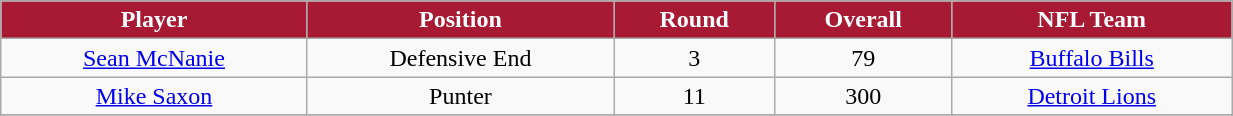<table class="wikitable" width="65%">
<tr>
<th style="background:#A81933;color:#FFFFFF;">Player</th>
<th style="background:#A81933;color:#FFFFFF;">Position</th>
<th style="background:#A81933;color:#FFFFFF;">Round</th>
<th style="background:#A81933;color:#FFFFFF;">Overall</th>
<th style="background:#A81933;color:#FFFFFF;">NFL Team</th>
</tr>
<tr align="center" bgcolor="">
<td><a href='#'>Sean McNanie</a></td>
<td>Defensive End</td>
<td>3</td>
<td>79</td>
<td><a href='#'>Buffalo Bills</a></td>
</tr>
<tr align="center" bgcolor="">
<td><a href='#'>Mike Saxon</a></td>
<td>Punter</td>
<td>11</td>
<td>300</td>
<td><a href='#'>Detroit Lions</a></td>
</tr>
<tr align="center" bgcolor="">
</tr>
</table>
